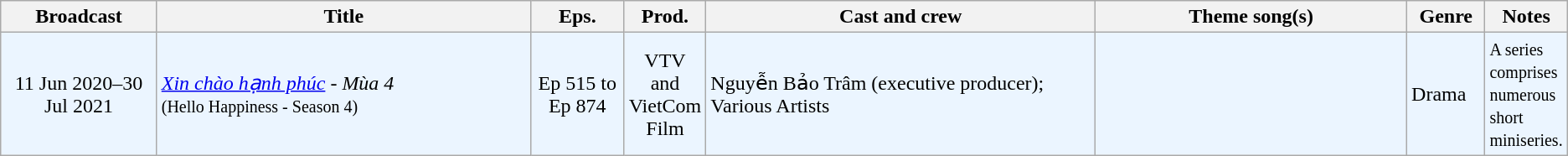<table class="wikitable sortable">
<tr>
<th style="width:10%;">Broadcast</th>
<th style="width:24%;">Title</th>
<th style="width:6%;">Eps.</th>
<th style="width:5%;">Prod.</th>
<th style="width:25%;">Cast and crew</th>
<th style="width:20%;">Theme song(s)</th>
<th style="width:5%;">Genre</th>
<th style="width:5%;">Notes</th>
</tr>
<tr ---- bgcolor="#ebf5ff">
<td style="text-align:center;">11 Jun 2020–30 Jul 2021 <br></td>
<td><em><a href='#'>Xin chào hạnh phúc</a> - Mùa 4</em> <br><small>(Hello Happiness - Season 4)</small></td>
<td style="text-align:center;">Ep 515 to Ep 874</td>
<td style="text-align:center;">VTV and VietCom Film</td>
<td>Nguyễn Bảo Trâm (executive producer); Various Artists</td>
<td></td>
<td>Drama</td>
<td><small>A series comprises numerous short miniseries.</small></td>
</tr>
</table>
